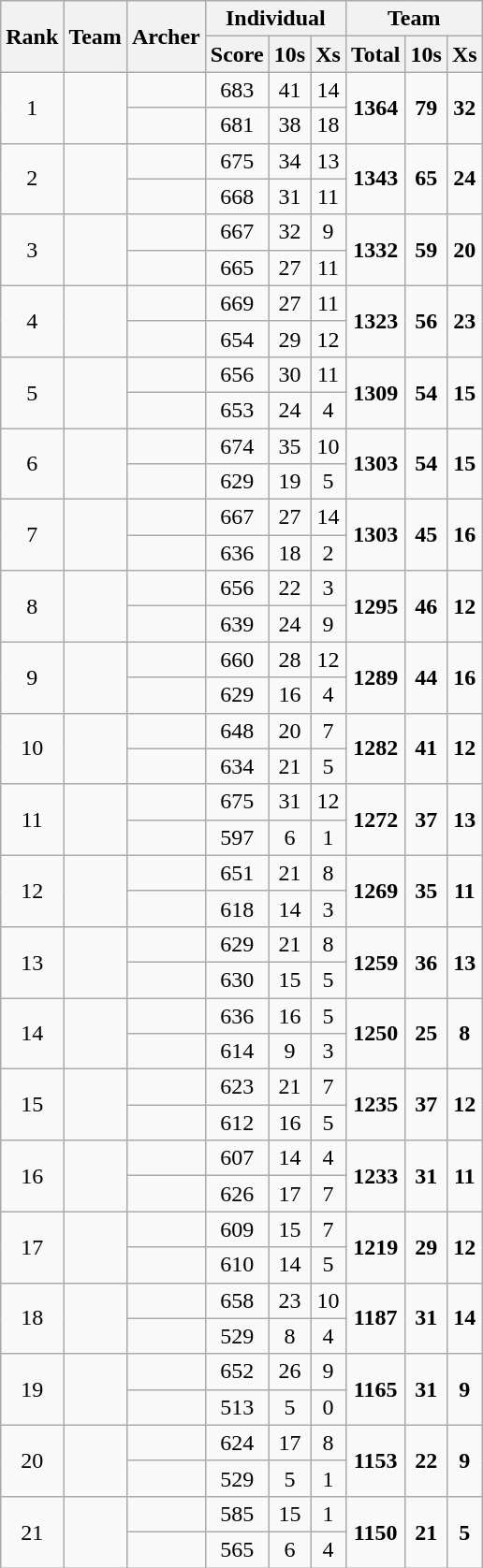<table class="wikitable sortable" style="font-size:100%; text-align:center;">
<tr>
<th rowspan="2">Rank</th>
<th rowspan="2">Team</th>
<th rowspan="2">Archer</th>
<th colspan="3">Individual</th>
<th colspan="3">Team</th>
</tr>
<tr>
<th>Score</th>
<th>10s</th>
<th>Xs</th>
<th>Total</th>
<th>10s</th>
<th>Xs</th>
</tr>
<tr>
<td rowspan="2">1</td>
<td align="left" rowspan="2"></td>
<td align="left"></td>
<td>683</td>
<td>41</td>
<td>14</td>
<td rowspan="2"><strong>1364</strong></td>
<td rowspan="2"><strong>79</strong></td>
<td rowspan="2"><strong>32</strong></td>
</tr>
<tr>
<td align="left"></td>
<td>681</td>
<td>38</td>
<td>18</td>
</tr>
<tr>
<td rowspan="2">2</td>
<td align="left" rowspan="2"></td>
<td align="left"></td>
<td>675</td>
<td>34</td>
<td>13</td>
<td rowspan="2"><strong>1343</strong></td>
<td rowspan="2"><strong>65</strong></td>
<td rowspan="2"><strong>24</strong></td>
</tr>
<tr>
<td align="left"></td>
<td>668</td>
<td>31</td>
<td>11</td>
</tr>
<tr>
<td rowspan="2">3</td>
<td align="left" rowspan="2"></td>
<td align="left"></td>
<td>667</td>
<td>32</td>
<td>9</td>
<td rowspan="2"><strong>1332</strong></td>
<td rowspan="2"><strong>59</strong></td>
<td rowspan="2"><strong>20</strong></td>
</tr>
<tr>
<td align="left"></td>
<td>665</td>
<td>27</td>
<td>11</td>
</tr>
<tr>
<td rowspan="2">4</td>
<td align="left" rowspan="2"></td>
<td align="left"></td>
<td>669</td>
<td>27</td>
<td>11</td>
<td rowspan="2"><strong>1323</strong></td>
<td rowspan="2"><strong>56</strong></td>
<td rowspan="2"><strong>23</strong></td>
</tr>
<tr>
<td align="left"></td>
<td>654</td>
<td>29</td>
<td>12</td>
</tr>
<tr>
<td rowspan="2">5</td>
<td align="left" rowspan="2"></td>
<td align="left"></td>
<td>656</td>
<td>30</td>
<td>11</td>
<td rowspan="2"><strong>1309</strong></td>
<td rowspan="2"><strong>54</strong></td>
<td rowspan="2"><strong>15</strong></td>
</tr>
<tr>
<td align="left"></td>
<td>653</td>
<td>24</td>
<td>4</td>
</tr>
<tr>
<td rowspan="2">6</td>
<td align="left" rowspan="2"></td>
<td align="left"></td>
<td>674</td>
<td>35</td>
<td>10</td>
<td rowspan="2"><strong>1303</strong></td>
<td rowspan="2"><strong>54</strong></td>
<td rowspan="2"><strong>15</strong></td>
</tr>
<tr>
<td align="left"></td>
<td>629</td>
<td>19</td>
<td>5</td>
</tr>
<tr>
<td rowspan="2">7</td>
<td align="left" rowspan="2"></td>
<td align="left"></td>
<td>667</td>
<td>27</td>
<td>14</td>
<td rowspan="2"><strong>1303</strong></td>
<td rowspan="2"><strong>45</strong></td>
<td rowspan="2"><strong>16</strong></td>
</tr>
<tr>
<td align="left"></td>
<td>636</td>
<td>18</td>
<td>2</td>
</tr>
<tr>
<td rowspan="2">8</td>
<td align="left" rowspan="2"></td>
<td align="left"></td>
<td>656</td>
<td>22</td>
<td>3</td>
<td rowspan="2"><strong>1295</strong></td>
<td rowspan="2"><strong>46</strong></td>
<td rowspan="2"><strong>12</strong></td>
</tr>
<tr>
<td align="left"></td>
<td>639</td>
<td>24</td>
<td>9</td>
</tr>
<tr>
<td rowspan="2">9</td>
<td align="left" rowspan="2"></td>
<td align="left"></td>
<td>660</td>
<td>28</td>
<td>12</td>
<td rowspan="2"><strong>1289</strong></td>
<td rowspan="2"><strong>44</strong></td>
<td rowspan="2"><strong>16</strong></td>
</tr>
<tr>
<td align="left"></td>
<td>629</td>
<td>16</td>
<td>4</td>
</tr>
<tr>
<td rowspan="2">10</td>
<td align="left" rowspan="2"></td>
<td align="left"></td>
<td>648</td>
<td>20</td>
<td>7</td>
<td rowspan="2"><strong>1282</strong></td>
<td rowspan="2"><strong>41</strong></td>
<td rowspan="2"><strong>12</strong></td>
</tr>
<tr>
<td align="left"></td>
<td>634</td>
<td>21</td>
<td>5</td>
</tr>
<tr>
<td rowspan="2">11</td>
<td align="left" rowspan="2"></td>
<td align="left"></td>
<td>675</td>
<td>31</td>
<td>12</td>
<td rowspan="2"><strong>1272</strong></td>
<td rowspan="2"><strong>37</strong></td>
<td rowspan="2"><strong>13</strong></td>
</tr>
<tr>
<td align="left"></td>
<td>597</td>
<td>6</td>
<td>1</td>
</tr>
<tr>
<td rowspan="2">12</td>
<td align="left" rowspan="2"></td>
<td align="left"></td>
<td>651</td>
<td>21</td>
<td>8</td>
<td rowspan="2"><strong>1269</strong></td>
<td rowspan="2"><strong>35</strong></td>
<td rowspan="2"><strong>11</strong></td>
</tr>
<tr>
<td align="left"></td>
<td>618</td>
<td>14</td>
<td>3</td>
</tr>
<tr>
<td rowspan="2">13</td>
<td align="left" rowspan="2"></td>
<td align="left"></td>
<td>629</td>
<td>21</td>
<td>8</td>
<td rowspan="2"><strong>1259</strong></td>
<td rowspan="2"><strong>36</strong></td>
<td rowspan="2"><strong>13</strong></td>
</tr>
<tr>
<td align="left"></td>
<td>630</td>
<td>15</td>
<td>5</td>
</tr>
<tr>
<td rowspan="2">14</td>
<td align="left" rowspan="2"></td>
<td align="left"></td>
<td>636</td>
<td>16</td>
<td>5</td>
<td rowspan="2"><strong>1250</strong></td>
<td rowspan="2"><strong>25</strong></td>
<td rowspan="2"><strong>8</strong></td>
</tr>
<tr>
<td align="left"></td>
<td>614</td>
<td>9</td>
<td>3</td>
</tr>
<tr>
<td rowspan="2">15</td>
<td align="left" rowspan="2"></td>
<td align="left"></td>
<td>623</td>
<td>21</td>
<td>7</td>
<td rowspan="2"><strong>1235</strong></td>
<td rowspan="2"><strong>37</strong></td>
<td rowspan="2"><strong>12</strong></td>
</tr>
<tr>
<td align="left"></td>
<td>612</td>
<td>16</td>
<td>5</td>
</tr>
<tr>
<td rowspan="2">16</td>
<td align="left" rowspan="2"></td>
<td align="left"></td>
<td>607</td>
<td>14</td>
<td>4</td>
<td rowspan="2"><strong>1233</strong></td>
<td rowspan="2"><strong>31</strong></td>
<td rowspan="2"><strong>11</strong></td>
</tr>
<tr>
<td align="left"></td>
<td>626</td>
<td>17</td>
<td>7</td>
</tr>
<tr>
<td rowspan="2">17</td>
<td align="left" rowspan="2"></td>
<td align="left"></td>
<td>609</td>
<td>15</td>
<td>7</td>
<td rowspan="2"><strong>1219</strong></td>
<td rowspan="2"><strong>29</strong></td>
<td rowspan="2"><strong>12</strong></td>
</tr>
<tr>
<td align="left"></td>
<td>610</td>
<td>14</td>
<td>5</td>
</tr>
<tr>
<td rowspan="2">18</td>
<td align="left" rowspan="2"></td>
<td align="left"></td>
<td>658</td>
<td>23</td>
<td>10</td>
<td rowspan="2"><strong>1187</strong></td>
<td rowspan="2"><strong>31</strong></td>
<td rowspan="2"><strong>14</strong></td>
</tr>
<tr>
<td align="left"></td>
<td>529</td>
<td>8</td>
<td>4</td>
</tr>
<tr>
<td rowspan="2">19</td>
<td align="left" rowspan="2"></td>
<td align="left"></td>
<td>652</td>
<td>26</td>
<td>9</td>
<td rowspan="2"><strong>1165</strong></td>
<td rowspan="2"><strong>31</strong></td>
<td rowspan="2"><strong>9</strong></td>
</tr>
<tr>
<td align="left"></td>
<td>513</td>
<td>5</td>
<td>0</td>
</tr>
<tr>
<td rowspan="2">20</td>
<td align="left" rowspan="2"></td>
<td align="left"></td>
<td>624</td>
<td>17</td>
<td>8</td>
<td rowspan="2"><strong>1153</strong></td>
<td rowspan="2"><strong>22</strong></td>
<td rowspan="2"><strong>9</strong></td>
</tr>
<tr>
<td align="left"></td>
<td>529</td>
<td>5</td>
<td>1</td>
</tr>
<tr>
<td rowspan="2">21</td>
<td align="left" rowspan="2"></td>
<td align="left"></td>
<td>585</td>
<td>15</td>
<td>1</td>
<td rowspan="2"><strong>1150</strong></td>
<td rowspan="2"><strong>21</strong></td>
<td rowspan="2"><strong>5</strong></td>
</tr>
<tr>
<td align="left"></td>
<td>565</td>
<td>6</td>
<td>4</td>
</tr>
</table>
